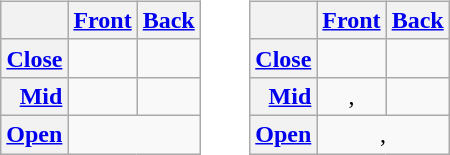<table style="margin: 0 auto;">
<tr style="vertical-align: top;">
<td><br><table class="wikitable" style="text-align: center;">
<tr>
<th></th>
<th><a href='#'>Front</a></th>
<th><a href='#'>Back</a></th>
</tr>
<tr>
<th style="text-align: right;"><a href='#'>Close</a></th>
<td></td>
<td></td>
</tr>
<tr>
<th style="text-align: right;"><a href='#'>Mid</a></th>
<td></td>
<td></td>
</tr>
<tr>
<th style="text-align: right;"><a href='#'>Open</a></th>
<td colspan=2></td>
</tr>
</table>
</td>
<td>  </td>
<td><br><table class="wikitable" style="text-align: center;">
<tr>
<th></th>
<th><a href='#'>Front</a></th>
<th><a href='#'>Back</a></th>
</tr>
<tr>
<th style="text-align: right;"><a href='#'>Close</a></th>
<td></td>
<td></td>
</tr>
<tr>
<th style="text-align: right;"><a href='#'>Mid</a></th>
<td>, </td>
<td></td>
</tr>
<tr>
<th style="text-align: right;"><a href='#'>Open</a></th>
<td colspan=2>, </td>
</tr>
</table>
</td>
</tr>
</table>
